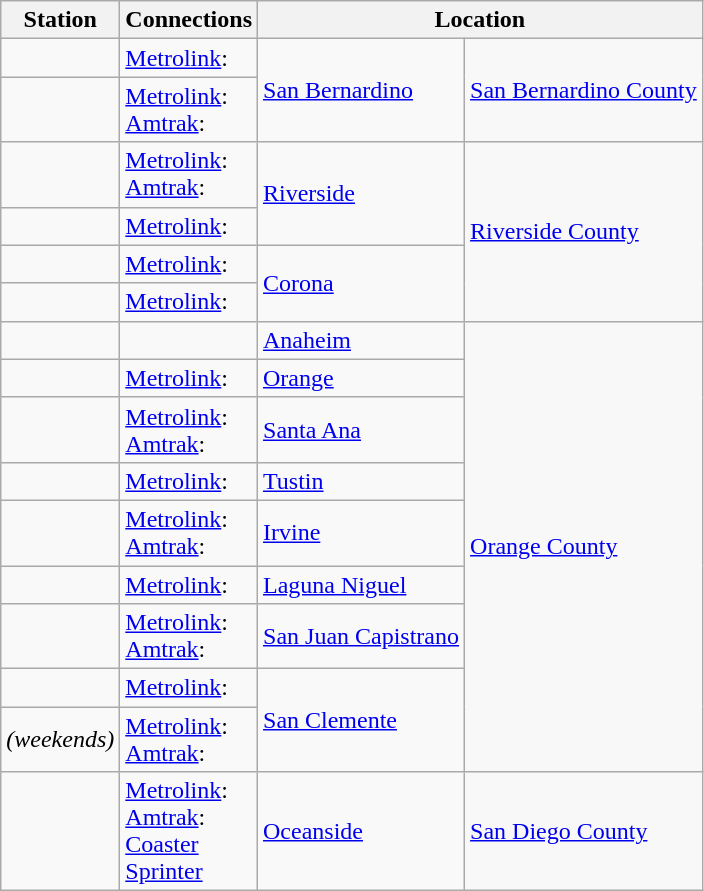<table class="wikitable plainrowheaders">
<tr>
<th>Station</th>
<th>Connections</th>
<th colspan="2">Location<br></th>
</tr>
<tr>
<td></td>
<td> <a href='#'>Metrolink</a>:  </td>
<td rowspan="2"><a href='#'>San Bernardino</a></td>
<td rowspan="2" = bgcolor = #f8f8f8><a href='#'>San Bernardino County</a></td>
</tr>
<tr>
<td></td>
<td> <a href='#'>Metrolink</a>: <br> <a href='#'>Amtrak</a>: </td>
</tr>
<tr>
<td></td>
<td> <a href='#'>Metrolink</a>:  <br> <a href='#'>Amtrak</a>: </td>
<td rowspan="2"><a href='#'>Riverside</a></td>
<td rowspan="4" = bgcolor = #f8f8f8><a href='#'>Riverside County</a></td>
</tr>
<tr>
<td></td>
<td> <a href='#'>Metrolink</a>: </td>
</tr>
<tr>
<td></td>
<td> <a href='#'>Metrolink</a>: </td>
<td rowspan="2"><a href='#'>Corona</a></td>
</tr>
<tr>
<td></td>
<td> <a href='#'>Metrolink</a>: </td>
</tr>
<tr>
<td></td>
<td></td>
<td><a href='#'>Anaheim</a></td>
<td rowspan="9" = bgcolor = #f8f8f8><a href='#'>Orange County</a></td>
</tr>
<tr>
<td></td>
<td> <a href='#'>Metrolink</a>: </td>
<td><a href='#'>Orange</a></td>
</tr>
<tr>
<td></td>
<td> <a href='#'>Metrolink</a>: <br> <a href='#'>Amtrak</a>: </td>
<td><a href='#'>Santa Ana</a></td>
</tr>
<tr>
<td></td>
<td> <a href='#'>Metrolink</a>: </td>
<td><a href='#'>Tustin</a></td>
</tr>
<tr>
<td></td>
<td> <a href='#'>Metrolink</a>: <br> <a href='#'>Amtrak</a>: </td>
<td><a href='#'>Irvine</a></td>
</tr>
<tr>
<td></td>
<td> <a href='#'>Metrolink</a>: </td>
<td><a href='#'>Laguna Niguel</a></td>
</tr>
<tr>
<td></td>
<td> <a href='#'>Metrolink</a>: <br> <a href='#'>Amtrak</a>: </td>
<td><a href='#'>San Juan Capistrano</a></td>
</tr>
<tr>
<td></td>
<td> <a href='#'>Metrolink</a>: </td>
<td rowspan="2"><a href='#'>San Clemente</a></td>
</tr>
<tr>
<td> <em>(weekends)</em></td>
<td> <a href='#'>Metrolink</a>: <br> <a href='#'>Amtrak</a>: </td>
</tr>
<tr>
<td></td>
<td> <a href='#'>Metrolink</a>: <br> <a href='#'>Amtrak</a>: <br> <a href='#'>Coaster</a><br> <a href='#'>Sprinter</a></td>
<td><a href='#'>Oceanside</a></td>
<td bgcolor = #f8f8f8><a href='#'>San Diego County</a></td>
</tr>
</table>
